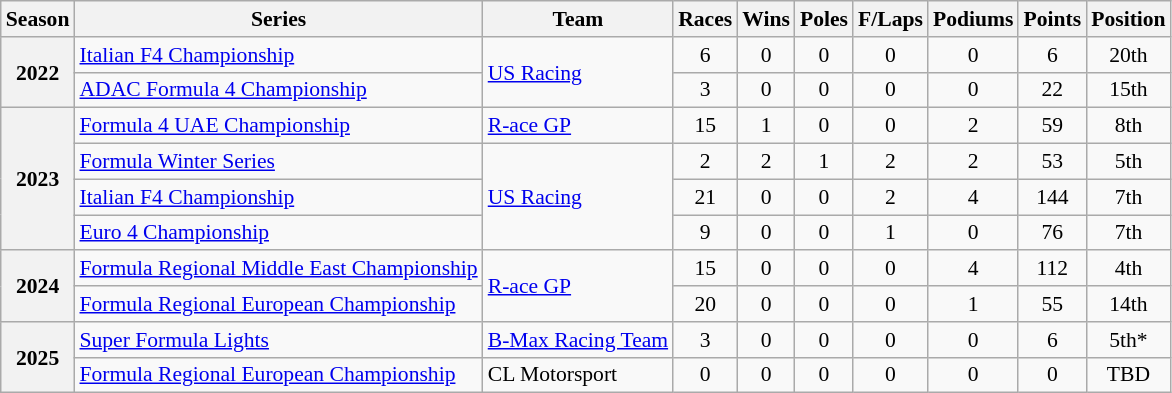<table class="wikitable" style="font-size: 90%; text-align:center">
<tr>
<th>Season</th>
<th>Series</th>
<th>Team</th>
<th>Races</th>
<th>Wins</th>
<th>Poles</th>
<th>F/Laps</th>
<th>Podiums</th>
<th>Points</th>
<th>Position</th>
</tr>
<tr>
<th rowspan="2">2022</th>
<td align="left"><a href='#'>Italian F4 Championship</a></td>
<td rowspan="2" align="left"><a href='#'>US Racing</a></td>
<td>6</td>
<td>0</td>
<td>0</td>
<td>0</td>
<td>0</td>
<td>6</td>
<td>20th</td>
</tr>
<tr>
<td align="left"><a href='#'>ADAC Formula 4 Championship</a></td>
<td>3</td>
<td>0</td>
<td>0</td>
<td>0</td>
<td>0</td>
<td>22</td>
<td>15th</td>
</tr>
<tr>
<th rowspan="4">2023</th>
<td align="left"><a href='#'>Formula 4 UAE Championship</a></td>
<td align="left"><a href='#'>R-ace GP</a></td>
<td>15</td>
<td>1</td>
<td>0</td>
<td>0</td>
<td>2</td>
<td>59</td>
<td>8th</td>
</tr>
<tr>
<td align="left"><a href='#'>Formula Winter Series</a></td>
<td rowspan="3" align="left"><a href='#'>US Racing</a></td>
<td>2</td>
<td>2</td>
<td>1</td>
<td>2</td>
<td>2</td>
<td>53</td>
<td>5th</td>
</tr>
<tr>
<td align="left"><a href='#'>Italian F4 Championship</a></td>
<td>21</td>
<td>0</td>
<td>0</td>
<td>2</td>
<td>4</td>
<td>144</td>
<td>7th</td>
</tr>
<tr>
<td align="left"><a href='#'>Euro 4 Championship</a></td>
<td>9</td>
<td>0</td>
<td>0</td>
<td>1</td>
<td>0</td>
<td>76</td>
<td>7th</td>
</tr>
<tr>
<th rowspan="2">2024</th>
<td align="left" nowrap><a href='#'>Formula Regional Middle East Championship</a></td>
<td rowspan="2" align="left"><a href='#'>R-ace GP</a></td>
<td>15</td>
<td>0</td>
<td>0</td>
<td>0</td>
<td>4</td>
<td>112</td>
<td>4th</td>
</tr>
<tr>
<td align="left"><a href='#'>Formula Regional European Championship</a></td>
<td>20</td>
<td>0</td>
<td>0</td>
<td>0</td>
<td>1</td>
<td>55</td>
<td>14th</td>
</tr>
<tr>
<th rowspan="2">2025</th>
<td align=left><a href='#'>Super Formula Lights</a></td>
<td align=left><a href='#'>B-Max Racing Team</a></td>
<td>3</td>
<td>0</td>
<td>0</td>
<td>0</td>
<td>0</td>
<td>6</td>
<td>5th*</td>
</tr>
<tr>
<td align=left><a href='#'>Formula Regional European Championship</a></td>
<td align=left nowrap>CL Motorsport</td>
<td>0</td>
<td>0</td>
<td>0</td>
<td>0</td>
<td>0</td>
<td>0</td>
<td>TBD</td>
</tr>
</table>
